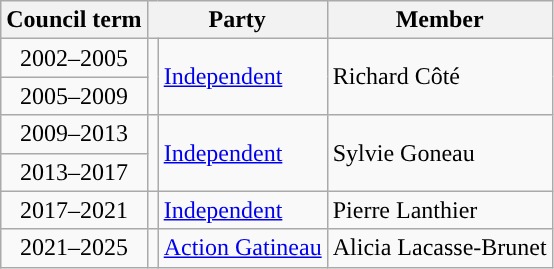<table class="wikitable">
<tr>
<th>Council term</th>
<th colspan="2">Party</th>
<th>Member</th>
</tr>
<tr>
<td align="center">2002–2005</td>
<td rowspan="2" style="color:inherit;background-color:"></td>
<td rowspan="2"><a href='#'>Independent</a></td>
<td rowspan="2">Richard Côté</td>
</tr>
<tr>
<td align="center">2005–2009</td>
</tr>
<tr>
<td align="center">2009–2013</td>
<td rowspan="2" style="color:inherit;background-color:"></td>
<td rowspan="2"><a href='#'>Independent</a></td>
<td rowspan="2">Sylvie Goneau</td>
</tr>
<tr>
<td align="center">2013–2017</td>
</tr>
<tr>
<td align="center">2017–2021</td>
<td style="color:inherit;background-color:"></td>
<td><a href='#'>Independent</a></td>
<td>Pierre Lanthier</td>
</tr>
<tr>
<td align="center">2021–2025</td>
<td style="color:inherit;background-color:"></td>
<td><a href='#'>Action Gatineau</a></td>
<td>Alicia Lacasse-Brunet</td>
</tr>
</table>
